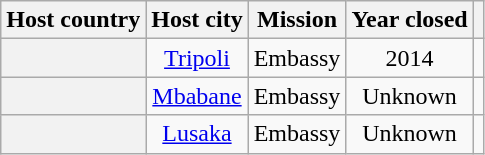<table class="wikitable plainrowheaders" style="text-align:center;">
<tr>
<th scope="col">Host country</th>
<th scope="col">Host city</th>
<th scope="col">Mission</th>
<th scope="col">Year closed</th>
<th scope="col"></th>
</tr>
<tr>
<th scope="row"></th>
<td><a href='#'>Tripoli</a></td>
<td>Embassy</td>
<td>2014</td>
<td></td>
</tr>
<tr>
<th scope="row"></th>
<td><a href='#'>Mbabane</a></td>
<td>Embassy</td>
<td>Unknown</td>
<td></td>
</tr>
<tr>
<th scope="row"></th>
<td><a href='#'>Lusaka</a></td>
<td>Embassy</td>
<td>Unknown</td>
<td></td>
</tr>
</table>
